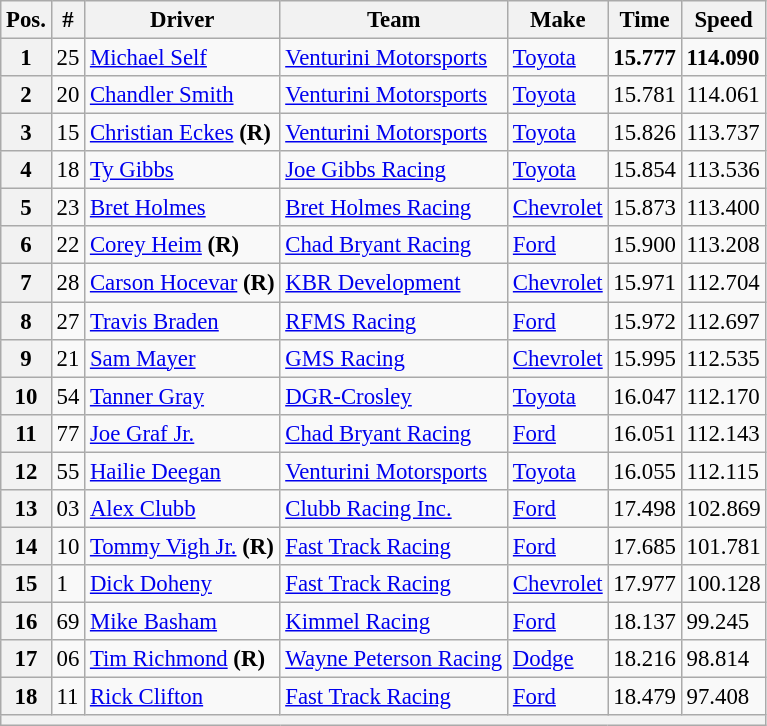<table class="wikitable" style="font-size:95%">
<tr>
<th>Pos.</th>
<th>#</th>
<th>Driver</th>
<th>Team</th>
<th>Make</th>
<th>Time</th>
<th>Speed</th>
</tr>
<tr>
<th>1</th>
<td>25</td>
<td><a href='#'>Michael Self</a></td>
<td><a href='#'>Venturini Motorsports</a></td>
<td><a href='#'>Toyota</a></td>
<td><strong>15.777</strong></td>
<td><strong>114.090</strong></td>
</tr>
<tr>
<th>2</th>
<td>20</td>
<td><a href='#'>Chandler Smith</a></td>
<td><a href='#'>Venturini Motorsports</a></td>
<td><a href='#'>Toyota</a></td>
<td>15.781</td>
<td>114.061</td>
</tr>
<tr>
<th>3</th>
<td>15</td>
<td><a href='#'>Christian Eckes</a> <strong>(R)</strong></td>
<td><a href='#'>Venturini Motorsports</a></td>
<td><a href='#'>Toyota</a></td>
<td>15.826</td>
<td>113.737</td>
</tr>
<tr>
<th>4</th>
<td>18</td>
<td><a href='#'>Ty Gibbs</a></td>
<td><a href='#'>Joe Gibbs Racing</a></td>
<td><a href='#'>Toyota</a></td>
<td>15.854</td>
<td>113.536</td>
</tr>
<tr>
<th>5</th>
<td>23</td>
<td><a href='#'>Bret Holmes</a></td>
<td><a href='#'>Bret Holmes Racing</a></td>
<td><a href='#'>Chevrolet</a></td>
<td>15.873</td>
<td>113.400</td>
</tr>
<tr>
<th>6</th>
<td>22</td>
<td><a href='#'>Corey Heim</a> <strong>(R)</strong></td>
<td><a href='#'>Chad Bryant Racing</a></td>
<td><a href='#'>Ford</a></td>
<td>15.900</td>
<td>113.208</td>
</tr>
<tr>
<th>7</th>
<td>28</td>
<td><a href='#'>Carson Hocevar</a> <strong>(R)</strong></td>
<td><a href='#'>KBR Development</a></td>
<td><a href='#'>Chevrolet</a></td>
<td>15.971</td>
<td>112.704</td>
</tr>
<tr>
<th>8</th>
<td>27</td>
<td><a href='#'>Travis Braden</a></td>
<td><a href='#'>RFMS Racing</a></td>
<td><a href='#'>Ford</a></td>
<td>15.972</td>
<td>112.697</td>
</tr>
<tr>
<th>9</th>
<td>21</td>
<td><a href='#'>Sam Mayer</a></td>
<td><a href='#'>GMS Racing</a></td>
<td><a href='#'>Chevrolet</a></td>
<td>15.995</td>
<td>112.535</td>
</tr>
<tr>
<th>10</th>
<td>54</td>
<td><a href='#'>Tanner Gray</a></td>
<td><a href='#'>DGR-Crosley</a></td>
<td><a href='#'>Toyota</a></td>
<td>16.047</td>
<td>112.170</td>
</tr>
<tr>
<th>11</th>
<td>77</td>
<td><a href='#'>Joe Graf Jr.</a></td>
<td><a href='#'>Chad Bryant Racing</a></td>
<td><a href='#'>Ford</a></td>
<td>16.051</td>
<td>112.143</td>
</tr>
<tr>
<th>12</th>
<td>55</td>
<td><a href='#'>Hailie Deegan</a></td>
<td><a href='#'>Venturini Motorsports</a></td>
<td><a href='#'>Toyota</a></td>
<td>16.055</td>
<td>112.115</td>
</tr>
<tr>
<th>13</th>
<td>03</td>
<td><a href='#'>Alex Clubb</a></td>
<td><a href='#'>Clubb Racing Inc.</a></td>
<td><a href='#'>Ford</a></td>
<td>17.498</td>
<td>102.869</td>
</tr>
<tr>
<th>14</th>
<td>10</td>
<td><a href='#'>Tommy Vigh Jr.</a> <strong>(R)</strong></td>
<td><a href='#'>Fast Track Racing</a></td>
<td><a href='#'>Ford</a></td>
<td>17.685</td>
<td>101.781</td>
</tr>
<tr>
<th>15</th>
<td>1</td>
<td><a href='#'>Dick Doheny</a></td>
<td><a href='#'>Fast Track Racing</a></td>
<td><a href='#'>Chevrolet</a></td>
<td>17.977</td>
<td>100.128</td>
</tr>
<tr>
<th>16</th>
<td>69</td>
<td><a href='#'>Mike Basham</a></td>
<td><a href='#'>Kimmel Racing</a></td>
<td><a href='#'>Ford</a></td>
<td>18.137</td>
<td>99.245</td>
</tr>
<tr>
<th>17</th>
<td>06</td>
<td><a href='#'>Tim Richmond</a> <strong>(R)</strong></td>
<td><a href='#'>Wayne Peterson Racing</a></td>
<td><a href='#'>Dodge</a></td>
<td>18.216</td>
<td>98.814</td>
</tr>
<tr>
<th>18</th>
<td>11</td>
<td><a href='#'>Rick Clifton</a></td>
<td><a href='#'>Fast Track Racing</a></td>
<td><a href='#'>Ford</a></td>
<td>18.479</td>
<td>97.408</td>
</tr>
<tr>
<th colspan="7"></th>
</tr>
</table>
